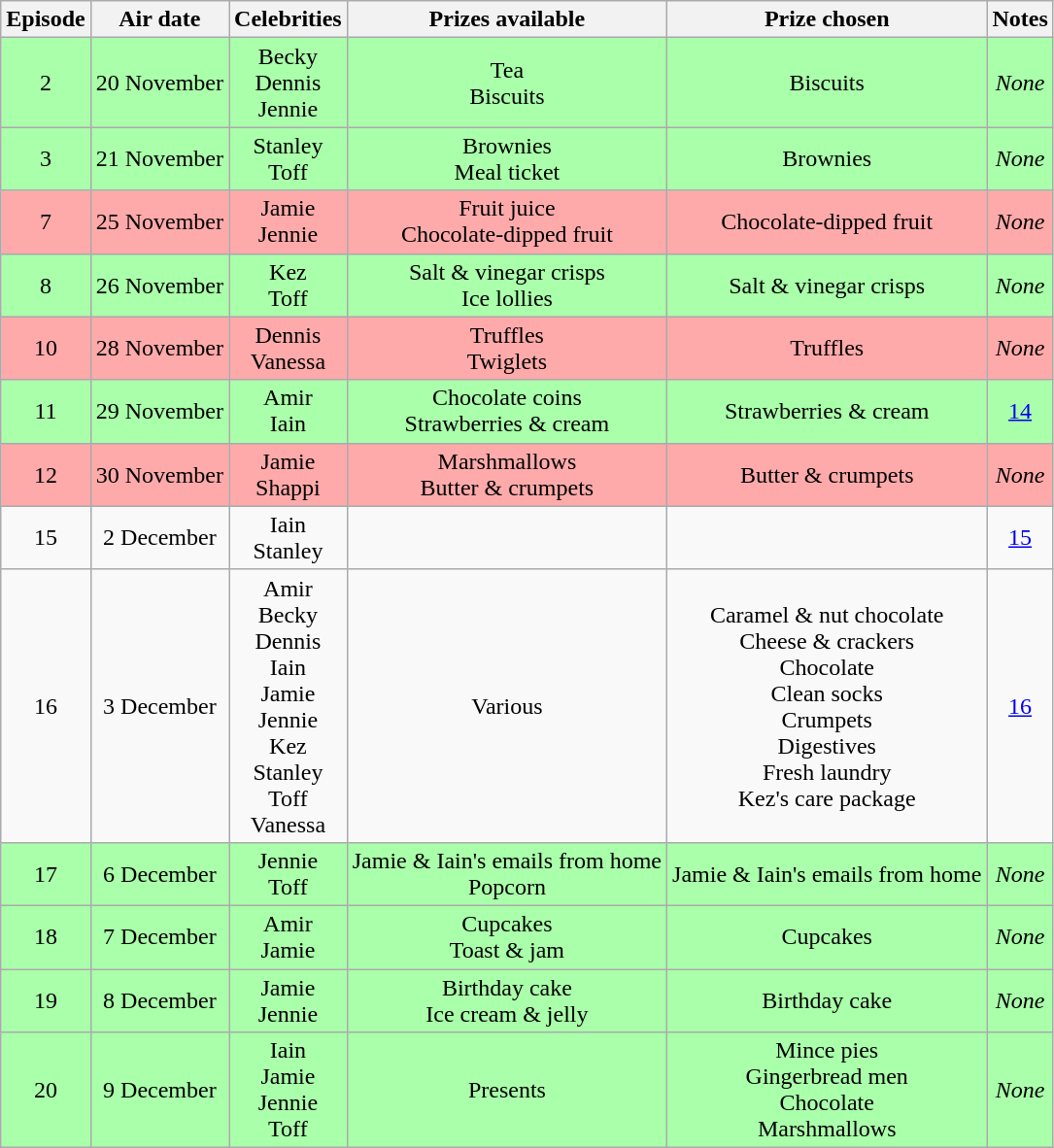<table class=wikitable style="text-align:center">
<tr>
<th>Episode</th>
<th>Air date</th>
<th>Celebrities</th>
<th>Prizes available</th>
<th>Prize chosen</th>
<th>Notes</th>
</tr>
<tr style="background:#afa;">
<td>2</td>
<td>20 November</td>
<td>Becky<br>Dennis<br>Jennie</td>
<td>Tea <br> Biscuits</td>
<td>Biscuits</td>
<td><em>None</em></td>
</tr>
<tr style="background:#afa;">
<td>3</td>
<td>21 November</td>
<td>Stanley<br>Toff</td>
<td>Brownies <br> Meal ticket</td>
<td>Brownies</td>
<td><em>None</em></td>
</tr>
<tr style="background:#faa;">
<td>7</td>
<td>25 November</td>
<td>Jamie<br>Jennie</td>
<td>Fruit juice <br> Chocolate-dipped fruit</td>
<td>Chocolate-dipped fruit</td>
<td><em>None</em></td>
</tr>
<tr style="background:#afa;">
<td>8</td>
<td>26 November</td>
<td>Kez<br>Toff</td>
<td>Salt & vinegar crisps <br> Ice lollies</td>
<td>Salt & vinegar crisps</td>
<td><em>None</em></td>
</tr>
<tr style="background:#faa;">
<td>10</td>
<td>28 November</td>
<td>Dennis<br>Vanessa</td>
<td>Truffles <br> Twiglets</td>
<td>Truffles</td>
<td><em>None</em></td>
</tr>
<tr style="background:#afa;">
<td>11</td>
<td>29 November</td>
<td>Amir<br>Iain</td>
<td>Chocolate coins <br> Strawberries & cream</td>
<td>Strawberries & cream</td>
<td><a href='#'>14</a></td>
</tr>
<tr style="background:#faa;">
<td>12</td>
<td>30 November</td>
<td>Jamie<br>Shappi</td>
<td>Marshmallows<br>Butter & crumpets</td>
<td>Butter & crumpets</td>
<td><em>None</em></td>
</tr>
<tr>
<td>15</td>
<td>2 December</td>
<td>Iain<br>Stanley</td>
<td></td>
<td></td>
<td><a href='#'>15</a></td>
</tr>
<tr>
<td>16</td>
<td>3 December</td>
<td>Amir<br>Becky<br>Dennis<br>Iain<br>Jamie<br>Jennie<br>Kez<br>Stanley<br>Toff<br>Vanessa</td>
<td>Various</td>
<td>Caramel & nut chocolate <br> Cheese & crackers<br> Chocolate <br> Clean socks <br> Crumpets<br>Digestives<br>Fresh laundry <br> Kez's care package</td>
<td><a href='#'>16</a></td>
</tr>
<tr style="background:#afa;">
<td>17</td>
<td>6 December</td>
<td>Jennie<br>Toff</td>
<td>Jamie & Iain's emails from home<br>Popcorn</td>
<td>Jamie & Iain's emails from home</td>
<td><em>None</em></td>
</tr>
<tr style="background:#afa;">
<td>18</td>
<td>7 December</td>
<td>Amir<br>Jamie</td>
<td>Cupcakes<br>Toast & jam</td>
<td>Cupcakes</td>
<td><em>None</em></td>
</tr>
<tr style="background:#afa;">
<td>19</td>
<td>8 December</td>
<td>Jamie<br>Jennie</td>
<td>Birthday cake<br>Ice cream & jelly</td>
<td>Birthday cake</td>
<td><em>None</em></td>
</tr>
<tr style="background:#afa;">
<td>20</td>
<td>9 December</td>
<td>Iain<br>Jamie<br>Jennie<br>Toff</td>
<td>Presents</td>
<td>Mince pies<br>Gingerbread men<br>Chocolate<br>Marshmallows</td>
<td><em>None</em></td>
</tr>
</table>
